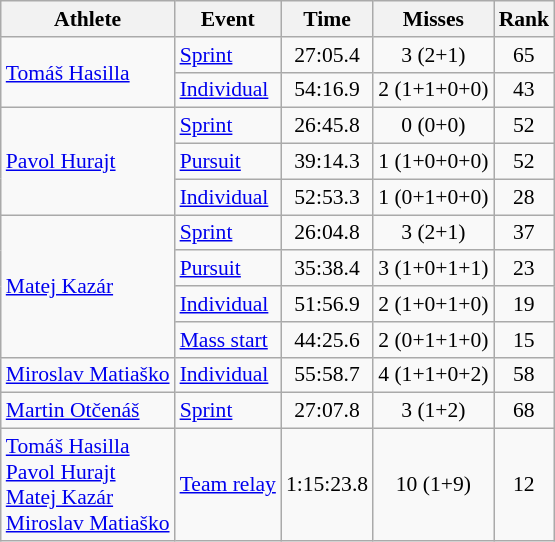<table class="wikitable" style="font-size:90%">
<tr>
<th>Athlete</th>
<th>Event</th>
<th>Time</th>
<th>Misses</th>
<th>Rank</th>
</tr>
<tr align=center>
<td align=left rowspan=2><a href='#'>Tomáš Hasilla</a></td>
<td align=left><a href='#'>Sprint</a></td>
<td>27:05.4</td>
<td>3 (2+1)</td>
<td>65</td>
</tr>
<tr align=center>
<td align=left><a href='#'>Individual</a></td>
<td>54:16.9</td>
<td>2 (1+1+0+0)</td>
<td>43</td>
</tr>
<tr align=center>
<td align=left rowspan=3><a href='#'>Pavol Hurajt</a></td>
<td align=left><a href='#'>Sprint</a></td>
<td>26:45.8</td>
<td>0 (0+0)</td>
<td>52</td>
</tr>
<tr align=center>
<td align=left><a href='#'>Pursuit</a></td>
<td>39:14.3</td>
<td>1 (1+0+0+0)</td>
<td>52</td>
</tr>
<tr align=center>
<td align=left><a href='#'>Individual</a></td>
<td>52:53.3</td>
<td>1 (0+1+0+0)</td>
<td>28</td>
</tr>
<tr align=center>
<td align=left rowspan=4><a href='#'>Matej Kazár</a></td>
<td align=left><a href='#'>Sprint</a></td>
<td>26:04.8</td>
<td>3 (2+1)</td>
<td>37</td>
</tr>
<tr align=center>
<td align=left><a href='#'>Pursuit</a></td>
<td>35:38.4</td>
<td>3 (1+0+1+1)</td>
<td>23</td>
</tr>
<tr align=center>
<td align=left><a href='#'>Individual</a></td>
<td>51:56.9</td>
<td>2 (1+0+1+0)</td>
<td>19</td>
</tr>
<tr align=center>
<td align=left><a href='#'>Mass start</a></td>
<td>44:25.6</td>
<td>2 (0+1+1+0)</td>
<td>15</td>
</tr>
<tr align=center>
<td align=left><a href='#'>Miroslav Matiaško</a></td>
<td align=left><a href='#'>Individual</a></td>
<td>55:58.7</td>
<td>4 (1+1+0+2)</td>
<td>58</td>
</tr>
<tr align=center>
<td align=left><a href='#'>Martin Otčenáš</a></td>
<td align=left><a href='#'>Sprint</a></td>
<td>27:07.8</td>
<td>3 (1+2)</td>
<td>68</td>
</tr>
<tr align=center>
<td align=left><a href='#'>Tomáš Hasilla</a><br><a href='#'>Pavol Hurajt</a><br><a href='#'>Matej Kazár</a><br><a href='#'>Miroslav Matiaško</a></td>
<td align=left><a href='#'>Team relay</a></td>
<td>1:15:23.8</td>
<td>10 (1+9)</td>
<td>12</td>
</tr>
</table>
